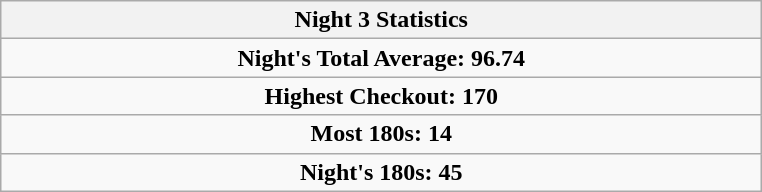<table class=wikitable style="text-align:center">
<tr>
<th width=500>Night 3 Statistics</th>
</tr>
<tr align=center>
<td colspan="3"><strong>Night's Total Average:</strong> <strong>96.74</strong></td>
</tr>
<tr align=center>
<td colspan="3"><strong>Highest Checkout:</strong>  <strong>170</strong></td>
</tr>
<tr align=center>
<td colspan="3"><strong>Most 180s:</strong>  <strong>14</strong></td>
</tr>
<tr align=center>
<td colspan="3"><strong>Night's 180s:</strong> <strong>45</strong></td>
</tr>
</table>
